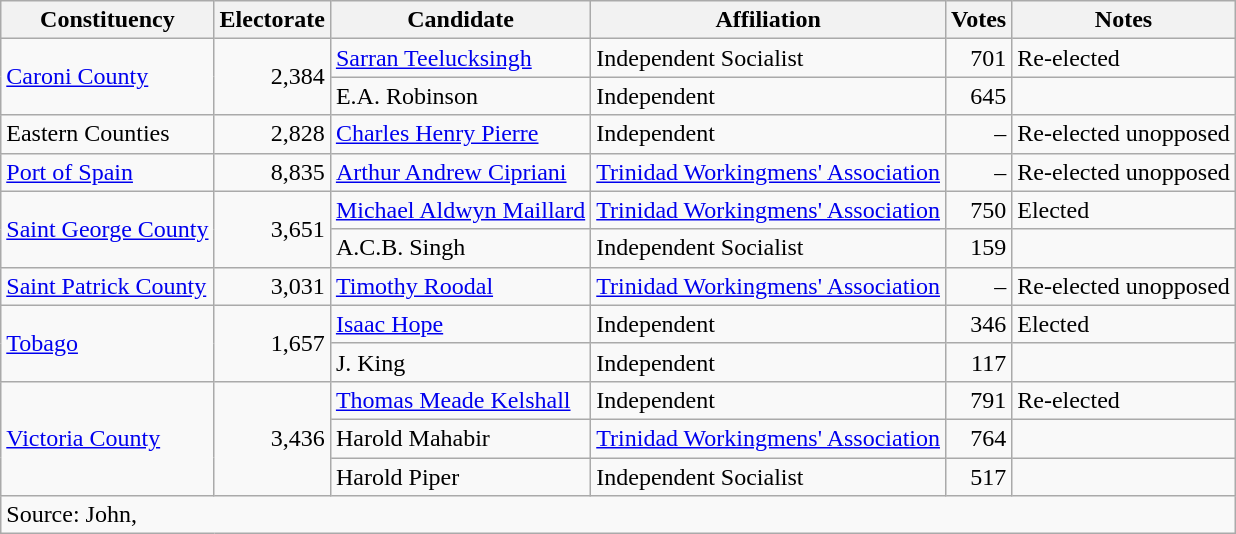<table class=wikitable>
<tr>
<th>Constituency</th>
<th>Electorate</th>
<th>Candidate</th>
<th>Affiliation</th>
<th>Votes</th>
<th>Notes</th>
</tr>
<tr>
<td rowspan=2><a href='#'>Caroni County</a></td>
<td rowspan=2 align=right>2,384</td>
<td><a href='#'>Sarran Teelucksingh</a></td>
<td>Independent Socialist</td>
<td align=right>701</td>
<td>Re-elected</td>
</tr>
<tr>
<td>E.A. Robinson</td>
<td>Independent</td>
<td align=right>645</td>
<td></td>
</tr>
<tr>
<td>Eastern Counties</td>
<td align=right>2,828</td>
<td><a href='#'>Charles Henry Pierre</a></td>
<td>Independent</td>
<td align=right>–</td>
<td>Re-elected unopposed</td>
</tr>
<tr>
<td><a href='#'>Port of Spain</a></td>
<td align=right>8,835</td>
<td><a href='#'>Arthur Andrew Cipriani</a></td>
<td><a href='#'>Trinidad Workingmens' Association</a></td>
<td align=right>–</td>
<td>Re-elected unopposed</td>
</tr>
<tr>
<td rowspan=2><a href='#'>Saint George County</a></td>
<td rowspan=2 align=right>3,651</td>
<td><a href='#'>Michael Aldwyn Maillard</a></td>
<td><a href='#'>Trinidad Workingmens' Association</a></td>
<td align=right>750</td>
<td>Elected</td>
</tr>
<tr>
<td>A.C.B. Singh</td>
<td>Independent Socialist</td>
<td align=right>159</td>
<td></td>
</tr>
<tr>
<td><a href='#'>Saint Patrick County</a></td>
<td align=right>3,031</td>
<td><a href='#'>Timothy Roodal</a></td>
<td><a href='#'>Trinidad Workingmens' Association</a></td>
<td align=right>–</td>
<td>Re-elected unopposed</td>
</tr>
<tr>
<td rowspan=2><a href='#'>Tobago</a></td>
<td rowspan=2 align=right>1,657</td>
<td><a href='#'>Isaac Hope</a></td>
<td>Independent</td>
<td align=right>346</td>
<td>Elected</td>
</tr>
<tr>
<td>J. King</td>
<td>Independent</td>
<td align=right>117</td>
<td></td>
</tr>
<tr>
<td rowspan=3><a href='#'>Victoria County</a></td>
<td align=right rowspan=3>3,436</td>
<td><a href='#'>Thomas Meade Kelshall</a></td>
<td>Independent</td>
<td align=right>791</td>
<td>Re-elected</td>
</tr>
<tr>
<td>Harold Mahabir</td>
<td><a href='#'>Trinidad Workingmens' Association</a></td>
<td align=right>764</td>
<td></td>
</tr>
<tr>
<td>Harold Piper</td>
<td>Independent Socialist</td>
<td align=right>517</td>
<td></td>
</tr>
<tr>
<td colspan=6>Source: John, </td>
</tr>
</table>
